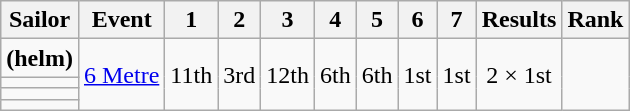<table class="wikitable" style="text-align:center">
<tr>
<th>Sailor</th>
<th>Event</th>
<th>1</th>
<th>2</th>
<th>3</th>
<th>4</th>
<th>5</th>
<th>6</th>
<th>7</th>
<th>Results</th>
<th>Rank</th>
</tr>
<tr>
<td align=left><strong> (helm)</strong></td>
<td align=left rowspan=4><a href='#'>6 Metre</a></td>
<td rowspan=4>11th</td>
<td rowspan=4>3rd</td>
<td rowspan=4>12th </td>
<td rowspan=4>6th</td>
<td rowspan=4>6th</td>
<td rowspan=4>1st</td>
<td rowspan=4>1st</td>
<td rowspan=4>2 × 1st</td>
<td rowspan=4></td>
</tr>
<tr>
<td align=left><strong></strong></td>
</tr>
<tr>
<td align=left><strong></strong></td>
</tr>
<tr>
<td align=left><strong></strong></td>
</tr>
</table>
